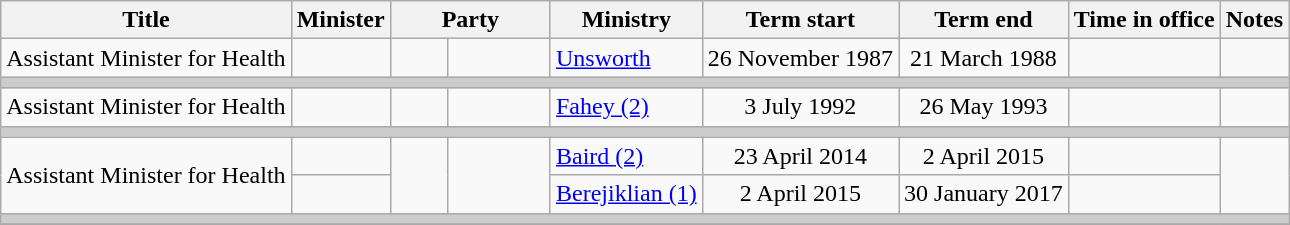<table class="wikitable sortable">
<tr>
<th>Title</th>
<th>Minister</th>
<th colspan=2>Party</th>
<th>Ministry</th>
<th>Term start</th>
<th>Term end</th>
<th>Time in office</th>
<th class="unsortable">Notes</th>
</tr>
<tr>
<td>Assistant Minister for Health</td>
<td></td>
<td> </td>
<td width=8%></td>
<td><a href='#'>Unsworth</a></td>
<td align=center>26 November 1987</td>
<td align=center>21 March 1988</td>
<td align=right></td>
</tr>
<tr>
<th colspan=9 style="background: #cccccc;"></th>
</tr>
<tr>
<td>Assistant Minister for Health</td>
<td></td>
<td> </td>
<td></td>
<td><a href='#'>Fahey (2)</a></td>
<td align=center>3 July 1992</td>
<td align=center>26 May 1993</td>
<td align=right></td>
</tr>
<tr>
<th colspan=9 style="background: #cccccc;"></th>
</tr>
<tr>
<td rowspan="2">Assistant Minister for Health</td>
<td></td>
<td rowspan=2 > </td>
<td rowspan="2"></td>
<td><a href='#'>Baird (2)</a></td>
<td align=center>23 April 2014</td>
<td align=center>2 April 2015</td>
<td align=right></td>
</tr>
<tr>
<td></td>
<td><a href='#'>Berejiklian (1)</a></td>
<td align=center>2 April 2015</td>
<td align=center>30 January 2017</td>
<td align=right></td>
</tr>
<tr>
<th colspan=9 style="background: #cccccc;"></th>
</tr>
<tr>
</tr>
</table>
